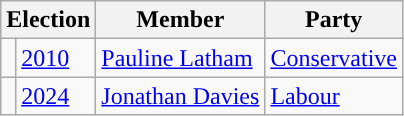<table class="wikitable">
<tr>
<th colspan="2">Election</th>
<th>Member</th>
<th>Party</th>
</tr>
<tr>
<td style="color:inherit;background-color: "></td>
<td><a href='#'>2010</a></td>
<td><a href='#'>Pauline Latham</a></td>
<td><a href='#'>Conservative</a></td>
</tr>
<tr>
<td style="color:inherit;background-color: "></td>
<td><a href='#'>2024</a></td>
<td><a href='#'>Jonathan Davies</a></td>
<td><a href='#'>Labour</a></td>
</tr>
</table>
